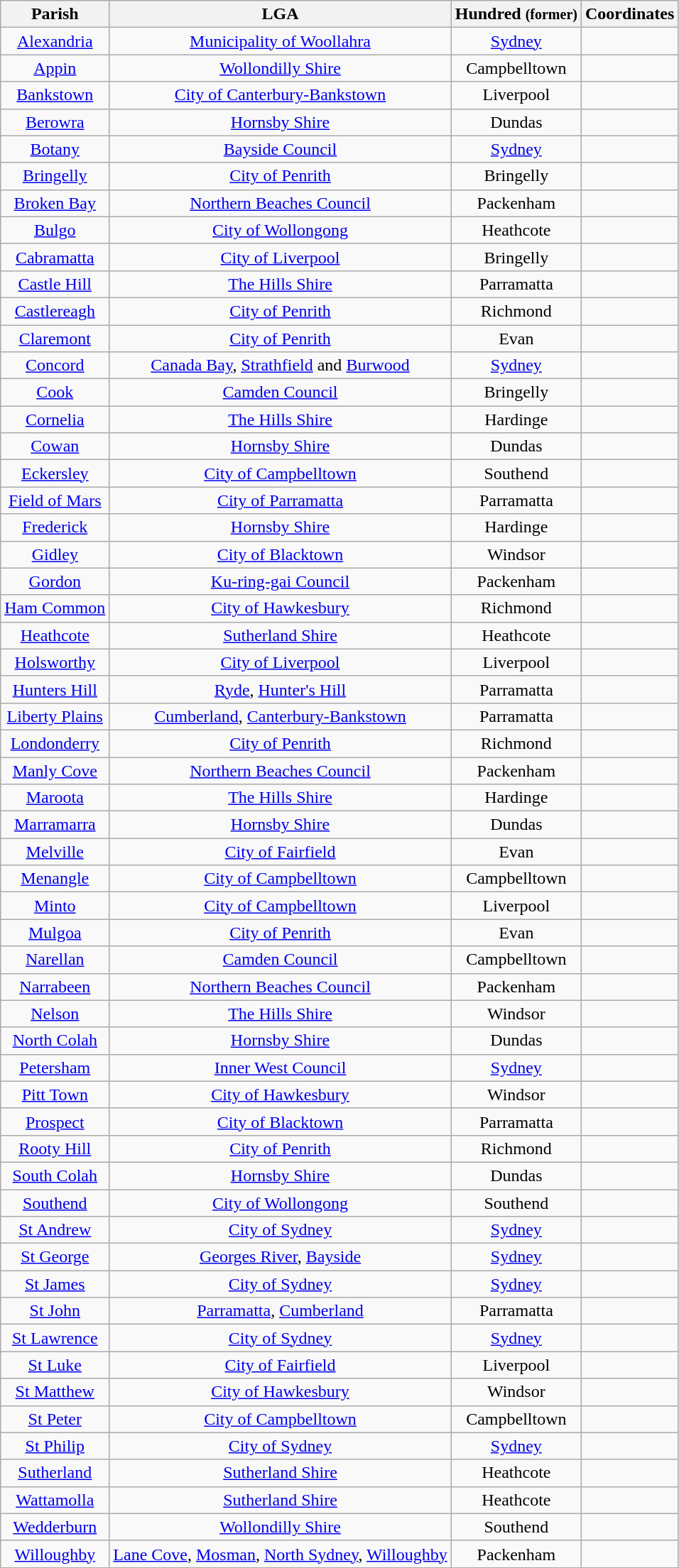<table class="wikitable" style="text-align:center">
<tr>
<th>Parish</th>
<th>LGA</th>
<th>Hundred <small>(former)</small></th>
<th>Coordinates</th>
</tr>
<tr>
<td><a href='#'>Alexandria</a></td>
<td><a href='#'>Municipality of Woollahra</a></td>
<td><a href='#'>Sydney</a></td>
<td></td>
</tr>
<tr>
<td><a href='#'>Appin</a></td>
<td><a href='#'>Wollondilly Shire</a></td>
<td>Campbelltown</td>
<td></td>
</tr>
<tr>
<td><a href='#'>Bankstown</a></td>
<td><a href='#'>City of Canterbury-Bankstown</a></td>
<td>Liverpool</td>
<td></td>
</tr>
<tr>
<td><a href='#'>Berowra</a></td>
<td><a href='#'>Hornsby Shire</a></td>
<td>Dundas</td>
<td></td>
</tr>
<tr>
<td><a href='#'>Botany</a></td>
<td><a href='#'>Bayside Council</a></td>
<td><a href='#'>Sydney</a></td>
<td></td>
</tr>
<tr>
<td><a href='#'>Bringelly</a></td>
<td><a href='#'>City of Penrith</a></td>
<td>Bringelly</td>
<td></td>
</tr>
<tr>
<td><a href='#'>Broken Bay</a></td>
<td><a href='#'>Northern Beaches Council</a></td>
<td>Packenham</td>
<td></td>
</tr>
<tr>
<td><a href='#'>Bulgo</a></td>
<td><a href='#'>City of Wollongong</a></td>
<td>Heathcote</td>
<td></td>
</tr>
<tr>
<td><a href='#'>Cabramatta</a></td>
<td><a href='#'>City of Liverpool</a></td>
<td>Bringelly</td>
<td></td>
</tr>
<tr>
<td><a href='#'>Castle Hill</a></td>
<td><a href='#'>The Hills Shire</a></td>
<td>Parramatta</td>
<td></td>
</tr>
<tr>
<td><a href='#'>Castlereagh</a></td>
<td><a href='#'>City of Penrith</a></td>
<td>Richmond</td>
<td></td>
</tr>
<tr>
<td><a href='#'>Claremont</a></td>
<td><a href='#'>City of Penrith</a></td>
<td>Evan</td>
<td></td>
</tr>
<tr>
<td><a href='#'>Concord</a></td>
<td><a href='#'>Canada Bay</a>, <a href='#'>Strathfield</a> and <a href='#'>Burwood</a></td>
<td><a href='#'>Sydney</a></td>
<td></td>
</tr>
<tr>
<td><a href='#'>Cook</a></td>
<td><a href='#'>Camden Council</a></td>
<td>Bringelly</td>
<td></td>
</tr>
<tr>
<td><a href='#'>Cornelia</a></td>
<td><a href='#'>The Hills Shire</a></td>
<td>Hardinge</td>
<td></td>
</tr>
<tr>
<td><a href='#'>Cowan</a></td>
<td><a href='#'>Hornsby Shire</a></td>
<td>Dundas</td>
<td></td>
</tr>
<tr>
<td><a href='#'>Eckersley</a></td>
<td><a href='#'>City of Campbelltown</a></td>
<td>Southend</td>
<td></td>
</tr>
<tr>
<td><a href='#'>Field of Mars</a></td>
<td><a href='#'>City of Parramatta</a></td>
<td>Parramatta</td>
<td></td>
</tr>
<tr>
<td><a href='#'>Frederick</a></td>
<td><a href='#'>Hornsby Shire</a></td>
<td>Hardinge</td>
<td></td>
</tr>
<tr>
<td><a href='#'>Gidley</a></td>
<td><a href='#'>City of Blacktown</a></td>
<td>Windsor</td>
<td></td>
</tr>
<tr>
<td><a href='#'>Gordon</a></td>
<td><a href='#'>Ku-ring-gai Council</a></td>
<td>Packenham</td>
<td></td>
</tr>
<tr>
<td><a href='#'>Ham Common</a></td>
<td><a href='#'>City of Hawkesbury</a></td>
<td>Richmond</td>
<td></td>
</tr>
<tr>
<td><a href='#'>Heathcote</a></td>
<td><a href='#'>Sutherland Shire</a></td>
<td>Heathcote</td>
<td></td>
</tr>
<tr>
<td><a href='#'>Holsworthy</a></td>
<td><a href='#'>City of Liverpool</a></td>
<td>Liverpool</td>
<td></td>
</tr>
<tr>
<td><a href='#'>Hunters Hill</a></td>
<td><a href='#'>Ryde</a>, <a href='#'>Hunter's Hill</a></td>
<td>Parramatta</td>
<td></td>
</tr>
<tr>
<td><a href='#'>Liberty Plains</a></td>
<td><a href='#'>Cumberland</a>, <a href='#'>Canterbury-Bankstown</a></td>
<td>Parramatta</td>
<td></td>
</tr>
<tr>
<td><a href='#'>Londonderry</a></td>
<td><a href='#'>City of Penrith</a></td>
<td>Richmond</td>
<td></td>
</tr>
<tr>
<td><a href='#'>Manly Cove</a></td>
<td><a href='#'>Northern Beaches Council</a></td>
<td>Packenham</td>
<td></td>
</tr>
<tr>
<td><a href='#'>Maroota</a></td>
<td><a href='#'>The Hills Shire</a></td>
<td>Hardinge</td>
<td></td>
</tr>
<tr>
<td><a href='#'>Marramarra</a></td>
<td><a href='#'>Hornsby Shire</a></td>
<td>Dundas</td>
<td></td>
</tr>
<tr>
<td><a href='#'>Melville</a></td>
<td><a href='#'>City of Fairfield</a></td>
<td>Evan</td>
<td></td>
</tr>
<tr>
<td><a href='#'>Menangle</a></td>
<td><a href='#'>City of Campbelltown</a></td>
<td>Campbelltown</td>
<td></td>
</tr>
<tr>
<td><a href='#'>Minto</a></td>
<td><a href='#'>City of Campbelltown</a></td>
<td>Liverpool</td>
<td></td>
</tr>
<tr>
<td><a href='#'>Mulgoa</a></td>
<td><a href='#'>City of Penrith</a></td>
<td>Evan</td>
<td></td>
</tr>
<tr>
<td><a href='#'>Narellan</a></td>
<td><a href='#'>Camden Council</a></td>
<td>Campbelltown</td>
<td></td>
</tr>
<tr>
<td><a href='#'>Narrabeen</a></td>
<td><a href='#'>Northern Beaches Council</a></td>
<td>Packenham</td>
<td></td>
</tr>
<tr>
<td><a href='#'>Nelson</a></td>
<td><a href='#'>The Hills Shire</a></td>
<td>Windsor</td>
<td></td>
</tr>
<tr>
<td><a href='#'>North Colah</a></td>
<td><a href='#'>Hornsby Shire</a></td>
<td>Dundas</td>
<td></td>
</tr>
<tr>
<td><a href='#'>Petersham</a></td>
<td><a href='#'>Inner West Council</a></td>
<td><a href='#'>Sydney</a></td>
<td></td>
</tr>
<tr>
<td><a href='#'>Pitt Town</a></td>
<td><a href='#'>City of Hawkesbury</a></td>
<td>Windsor</td>
<td></td>
</tr>
<tr>
<td><a href='#'>Prospect</a></td>
<td><a href='#'>City of Blacktown</a></td>
<td>Parramatta</td>
<td></td>
</tr>
<tr>
<td><a href='#'>Rooty Hill</a></td>
<td><a href='#'>City of Penrith</a></td>
<td>Richmond</td>
<td></td>
</tr>
<tr>
<td><a href='#'>South Colah</a></td>
<td><a href='#'>Hornsby Shire</a></td>
<td>Dundas</td>
<td></td>
</tr>
<tr>
<td><a href='#'>Southend</a></td>
<td><a href='#'>City of Wollongong</a></td>
<td>Southend</td>
<td></td>
</tr>
<tr>
<td><a href='#'>St Andrew</a></td>
<td><a href='#'>City of Sydney</a></td>
<td><a href='#'>Sydney</a></td>
<td></td>
</tr>
<tr>
<td><a href='#'>St George</a></td>
<td><a href='#'>Georges River</a>, <a href='#'>Bayside</a></td>
<td><a href='#'>Sydney</a></td>
<td></td>
</tr>
<tr>
<td><a href='#'>St James</a></td>
<td><a href='#'>City of Sydney</a></td>
<td><a href='#'>Sydney</a></td>
<td></td>
</tr>
<tr>
<td><a href='#'>St John</a></td>
<td><a href='#'>Parramatta</a>, <a href='#'>Cumberland</a></td>
<td>Parramatta</td>
<td></td>
</tr>
<tr>
<td><a href='#'>St Lawrence</a></td>
<td><a href='#'>City of Sydney</a></td>
<td><a href='#'>Sydney</a></td>
<td></td>
</tr>
<tr>
<td><a href='#'>St Luke</a></td>
<td><a href='#'>City of Fairfield</a></td>
<td>Liverpool</td>
<td></td>
</tr>
<tr>
<td><a href='#'>St Matthew</a></td>
<td><a href='#'>City of Hawkesbury</a></td>
<td>Windsor</td>
<td></td>
</tr>
<tr>
<td><a href='#'>St Peter</a></td>
<td><a href='#'>City of Campbelltown</a></td>
<td>Campbelltown</td>
<td></td>
</tr>
<tr>
<td><a href='#'>St Philip</a></td>
<td><a href='#'>City of Sydney</a></td>
<td><a href='#'>Sydney</a></td>
<td></td>
</tr>
<tr>
<td><a href='#'>Sutherland</a></td>
<td><a href='#'>Sutherland Shire</a></td>
<td>Heathcote</td>
<td></td>
</tr>
<tr>
<td><a href='#'>Wattamolla</a></td>
<td><a href='#'>Sutherland Shire</a></td>
<td>Heathcote</td>
<td></td>
</tr>
<tr>
<td><a href='#'>Wedderburn</a></td>
<td><a href='#'>Wollondilly Shire</a></td>
<td>Southend</td>
<td></td>
</tr>
<tr>
<td><a href='#'>Willoughby</a></td>
<td><a href='#'>Lane Cove</a>, <a href='#'>Mosman</a>, <a href='#'>North Sydney</a>, <a href='#'>Willoughby</a></td>
<td>Packenham</td>
<td></td>
</tr>
</table>
